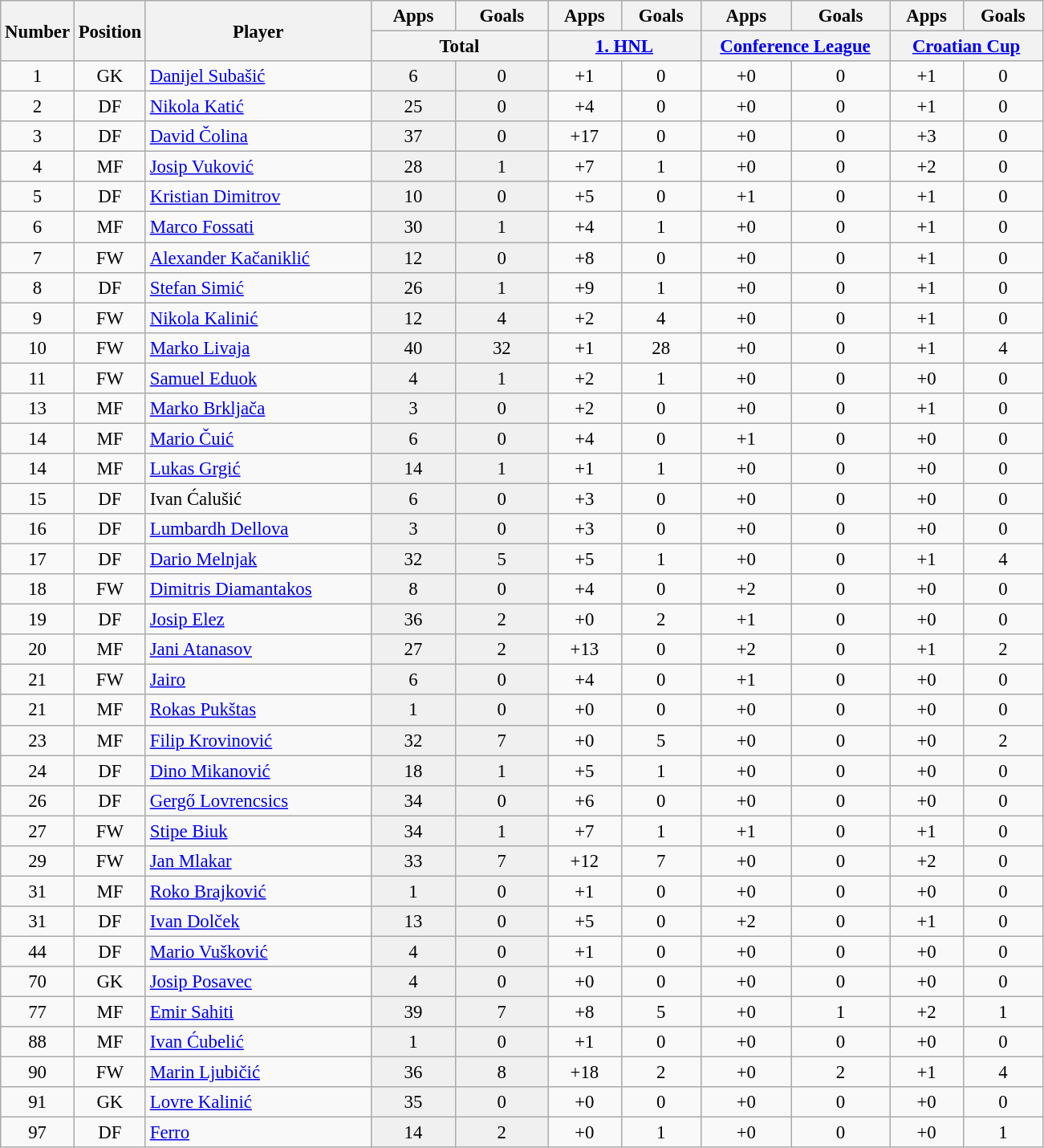<table class="wikitable sortable" style="font-size: 95%; text-align: center;">
<tr>
<th width=40 rowspan="2" align="center">Number</th>
<th width=40 rowspan="2" align="center">Position</th>
<th width=180 rowspan="2" align="center">Player</th>
<th>Apps</th>
<th>Goals</th>
<th>Apps</th>
<th>Goals</th>
<th>Apps</th>
<th>Goals</th>
<th>Apps</th>
<th>Goals</th>
</tr>
<tr>
<th class="unsortable" width=140 colspan="2" align="center">Total</th>
<th class="unsortable" width=120 colspan="2" align="center"><a href='#'>1. HNL</a></th>
<th class="unsortable" width=150 colspan="2" align="center"><a href='#'>Conference League</a></th>
<th class="unsortable" width=120 colspan="2" align="center"><a href='#'>Croatian Cup</a></th>
</tr>
<tr>
<td>1</td>
<td>GK</td>
<td style="text-align:left;"> <a href='#'>Danijel Subašić</a></td>
<td style="background: #F0F0F0">6</td>
<td style="background: #F0F0F0">0</td>
<td>+1</td>
<td>0</td>
<td>+0</td>
<td>0</td>
<td>+1</td>
<td>0</td>
</tr>
<tr>
<td>2</td>
<td>DF</td>
<td style="text-align:left;"> <a href='#'>Nikola Katić</a></td>
<td style="background: #F0F0F0">25</td>
<td style="background: #F0F0F0">0</td>
<td>+4</td>
<td>0</td>
<td>+0</td>
<td>0</td>
<td>+1</td>
<td>0</td>
</tr>
<tr>
<td>3</td>
<td>DF</td>
<td style="text-align:left;"> <a href='#'>David Čolina</a></td>
<td style="background: #F0F0F0">37</td>
<td style="background: #F0F0F0">0</td>
<td>+17</td>
<td>0</td>
<td>+0</td>
<td>0</td>
<td>+3</td>
<td>0</td>
</tr>
<tr>
<td>4</td>
<td>MF</td>
<td style="text-align:left;"> <a href='#'>Josip Vuković</a></td>
<td style="background: #F0F0F0">28</td>
<td style="background: #F0F0F0">1</td>
<td>+7</td>
<td>1</td>
<td>+0</td>
<td>0</td>
<td>+2</td>
<td>0</td>
</tr>
<tr>
<td>5</td>
<td>DF</td>
<td style="text-align:left;"> <a href='#'>Kristian Dimitrov</a></td>
<td style="background: #F0F0F0">10</td>
<td style="background: #F0F0F0">0</td>
<td>+5</td>
<td>0</td>
<td>+1</td>
<td>0</td>
<td>+1</td>
<td>0</td>
</tr>
<tr>
<td>6</td>
<td>MF</td>
<td style="text-align:left;"> <a href='#'>Marco Fossati</a></td>
<td style="background: #F0F0F0">30</td>
<td style="background: #F0F0F0">1</td>
<td>+4</td>
<td>1</td>
<td>+0</td>
<td>0</td>
<td>+1</td>
<td>0</td>
</tr>
<tr>
<td>7</td>
<td>FW</td>
<td style="text-align:left;"> <a href='#'>Alexander Kačaniklić</a></td>
<td style="background: #F0F0F0">12</td>
<td style="background: #F0F0F0">0</td>
<td>+8</td>
<td>0</td>
<td>+0</td>
<td>0</td>
<td>+1</td>
<td>0</td>
</tr>
<tr>
<td>8</td>
<td>DF</td>
<td style="text-align:left;"> <a href='#'>Stefan Simić</a></td>
<td style="background: #F0F0F0">26</td>
<td style="background: #F0F0F0">1</td>
<td>+9</td>
<td>1</td>
<td>+0</td>
<td>0</td>
<td>+1</td>
<td>0</td>
</tr>
<tr>
<td>9</td>
<td>FW</td>
<td style="text-align:left;"> <a href='#'>Nikola Kalinić</a></td>
<td style="background: #F0F0F0">12</td>
<td style="background: #F0F0F0">4</td>
<td>+2</td>
<td>4</td>
<td>+0</td>
<td>0</td>
<td>+1</td>
<td>0</td>
</tr>
<tr>
<td>10</td>
<td>FW</td>
<td style="text-align:left;"> <a href='#'>Marko Livaja</a></td>
<td style="background: #F0F0F0">40</td>
<td style="background: #F0F0F0">32</td>
<td>+1</td>
<td>28</td>
<td>+0</td>
<td>0</td>
<td>+1</td>
<td>4</td>
</tr>
<tr>
<td>11</td>
<td>FW</td>
<td style="text-align:left;"> <a href='#'>Samuel Eduok</a></td>
<td style="background: #F0F0F0">4</td>
<td style="background: #F0F0F0">1</td>
<td>+2</td>
<td>1</td>
<td>+0</td>
<td>0</td>
<td>+0</td>
<td>0</td>
</tr>
<tr>
<td>13</td>
<td>MF</td>
<td style="text-align:left;"> <a href='#'>Marko Brkljača</a></td>
<td style="background: #F0F0F0">3</td>
<td style="background: #F0F0F0">0</td>
<td>+2</td>
<td>0</td>
<td>+0</td>
<td>0</td>
<td>+1</td>
<td>0</td>
</tr>
<tr>
<td>14</td>
<td>MF</td>
<td style="text-align:left;"> <a href='#'>Mario Čuić</a></td>
<td style="background: #F0F0F0">6</td>
<td style="background: #F0F0F0">0</td>
<td>+4</td>
<td>0</td>
<td>+1</td>
<td>0</td>
<td>+0</td>
<td>0</td>
</tr>
<tr>
<td>14</td>
<td>MF</td>
<td style="text-align:left;"> <a href='#'>Lukas Grgić</a></td>
<td style="background: #F0F0F0">14</td>
<td style="background: #F0F0F0">1</td>
<td>+1</td>
<td>1</td>
<td>+0</td>
<td>0</td>
<td>+0</td>
<td>0</td>
</tr>
<tr>
<td>15</td>
<td>DF</td>
<td style="text-align:left;"> Ivan Ćalušić</td>
<td style="background: #F0F0F0">6</td>
<td style="background: #F0F0F0">0</td>
<td>+3</td>
<td>0</td>
<td>+0</td>
<td>0</td>
<td>+0</td>
<td>0</td>
</tr>
<tr>
<td>16</td>
<td>DF</td>
<td style="text-align:left;"> <a href='#'>Lumbardh Dellova</a></td>
<td style="background: #F0F0F0">3</td>
<td style="background: #F0F0F0">0</td>
<td>+3</td>
<td>0</td>
<td>+0</td>
<td>0</td>
<td>+0</td>
<td>0</td>
</tr>
<tr>
<td>17</td>
<td>DF</td>
<td style="text-align:left;"> <a href='#'>Dario Melnjak</a></td>
<td style="background: #F0F0F0">32</td>
<td style="background: #F0F0F0">5</td>
<td>+5</td>
<td>1</td>
<td>+0</td>
<td>0</td>
<td>+1</td>
<td>4</td>
</tr>
<tr>
<td>18</td>
<td>FW</td>
<td style="text-align:left;"> <a href='#'>Dimitris Diamantakos</a></td>
<td style="background: #F0F0F0">8</td>
<td style="background: #F0F0F0">0</td>
<td>+4</td>
<td>0</td>
<td>+2</td>
<td>0</td>
<td>+0</td>
<td>0</td>
</tr>
<tr>
<td>19</td>
<td>DF</td>
<td style="text-align:left;"> <a href='#'>Josip Elez</a></td>
<td style="background: #F0F0F0">36</td>
<td style="background: #F0F0F0">2</td>
<td>+0</td>
<td>2</td>
<td>+1</td>
<td>0</td>
<td>+0</td>
<td>0</td>
</tr>
<tr>
<td>20</td>
<td>MF</td>
<td style="text-align:left;"> <a href='#'>Jani Atanasov</a></td>
<td style="background: #F0F0F0">27</td>
<td style="background: #F0F0F0">2</td>
<td>+13</td>
<td>0</td>
<td>+2</td>
<td>0</td>
<td>+1</td>
<td>2</td>
</tr>
<tr>
<td>21</td>
<td>FW</td>
<td style="text-align:left;"> <a href='#'>Jairo</a></td>
<td style="background: #F0F0F0">6</td>
<td style="background: #F0F0F0">0</td>
<td>+4</td>
<td>0</td>
<td>+1</td>
<td>0</td>
<td>+0</td>
<td>0</td>
</tr>
<tr>
<td>21</td>
<td>MF</td>
<td style="text-align:left;"> <a href='#'>Rokas Pukštas</a></td>
<td style="background: #F0F0F0">1</td>
<td style="background: #F0F0F0">0</td>
<td>+0</td>
<td>0</td>
<td>+0</td>
<td>0</td>
<td>+0</td>
<td>0</td>
</tr>
<tr>
<td>23</td>
<td>MF</td>
<td style="text-align:left;"> <a href='#'>Filip Krovinović</a></td>
<td style="background: #F0F0F0">32</td>
<td style="background: #F0F0F0">7</td>
<td>+0</td>
<td>5</td>
<td>+0</td>
<td>0</td>
<td>+0</td>
<td>2</td>
</tr>
<tr>
<td>24</td>
<td>DF</td>
<td style="text-align:left;"> <a href='#'>Dino Mikanović</a></td>
<td style="background: #F0F0F0">18</td>
<td style="background: #F0F0F0">1</td>
<td>+5</td>
<td>1</td>
<td>+0</td>
<td>0</td>
<td>+0</td>
<td>0</td>
</tr>
<tr>
<td>26</td>
<td>DF</td>
<td style="text-align:left;"> <a href='#'>Gergő Lovrencsics</a></td>
<td style="background: #F0F0F0">34</td>
<td style="background: #F0F0F0">0</td>
<td>+6</td>
<td>0</td>
<td>+0</td>
<td>0</td>
<td>+0</td>
<td>0</td>
</tr>
<tr>
<td>27</td>
<td>FW</td>
<td style="text-align:left;"> <a href='#'>Stipe Biuk</a></td>
<td style="background: #F0F0F0">34</td>
<td style="background: #F0F0F0">1</td>
<td>+7</td>
<td>1</td>
<td>+1</td>
<td>0</td>
<td>+1</td>
<td>0</td>
</tr>
<tr>
<td>29</td>
<td>FW</td>
<td style="text-align:left;"> <a href='#'>Jan Mlakar</a></td>
<td style="background: #F0F0F0">33</td>
<td style="background: #F0F0F0">7</td>
<td>+12</td>
<td>7</td>
<td>+0</td>
<td>0</td>
<td>+2</td>
<td>0</td>
</tr>
<tr>
<td>31</td>
<td>MF</td>
<td style="text-align:left;"> <a href='#'>Roko Brajković</a></td>
<td style="background: #F0F0F0">1</td>
<td style="background: #F0F0F0">0</td>
<td>+1</td>
<td>0</td>
<td>+0</td>
<td>0</td>
<td>+0</td>
<td>0</td>
</tr>
<tr>
<td>31</td>
<td>DF</td>
<td style="text-align:left;"> <a href='#'>Ivan Dolček</a></td>
<td style="background: #F0F0F0">13</td>
<td style="background: #F0F0F0">0</td>
<td>+5</td>
<td>0</td>
<td>+2</td>
<td>0</td>
<td>+1</td>
<td>0</td>
</tr>
<tr>
<td>44</td>
<td>DF</td>
<td style="text-align:left;"> <a href='#'>Mario Vušković</a></td>
<td style="background: #F0F0F0">4</td>
<td style="background: #F0F0F0">0</td>
<td>+1</td>
<td>0</td>
<td>+0</td>
<td>0</td>
<td>+0</td>
<td>0</td>
</tr>
<tr>
<td>70</td>
<td>GK</td>
<td style="text-align:left;"> <a href='#'>Josip Posavec</a></td>
<td style="background: #F0F0F0">4</td>
<td style="background: #F0F0F0">0</td>
<td>+0</td>
<td>0</td>
<td>+0</td>
<td>0</td>
<td>+0</td>
<td>0</td>
</tr>
<tr>
<td>77</td>
<td>MF</td>
<td style="text-align:left;"> <a href='#'>Emir Sahiti</a></td>
<td style="background: #F0F0F0">39</td>
<td style="background: #F0F0F0">7</td>
<td>+8</td>
<td>5</td>
<td>+0</td>
<td>1</td>
<td>+2</td>
<td>1</td>
</tr>
<tr>
<td>88</td>
<td>MF</td>
<td style="text-align:left;"> <a href='#'>Ivan Ćubelić</a></td>
<td style="background: #F0F0F0">1</td>
<td style="background: #F0F0F0">0</td>
<td>+1</td>
<td>0</td>
<td>+0</td>
<td>0</td>
<td>+0</td>
<td>0</td>
</tr>
<tr>
<td>90</td>
<td>FW</td>
<td style="text-align:left;"> <a href='#'>Marin Ljubičić</a></td>
<td style="background: #F0F0F0">36</td>
<td style="background: #F0F0F0">8</td>
<td>+18</td>
<td>2</td>
<td>+0</td>
<td>2</td>
<td>+1</td>
<td>4</td>
</tr>
<tr>
<td>91</td>
<td>GK</td>
<td style="text-align:left;"> <a href='#'>Lovre Kalinić</a></td>
<td style="background: #F0F0F0">35</td>
<td style="background: #F0F0F0">0</td>
<td>+0</td>
<td>0</td>
<td>+0</td>
<td>0</td>
<td>+0</td>
<td>0</td>
</tr>
<tr>
<td>97</td>
<td>DF</td>
<td style="text-align:left;"> <a href='#'>Ferro</a></td>
<td style="background: #F0F0F0">14</td>
<td style="background: #F0F0F0">2</td>
<td>+0</td>
<td>1</td>
<td>+0</td>
<td>0</td>
<td>+0</td>
<td>1</td>
</tr>
</table>
